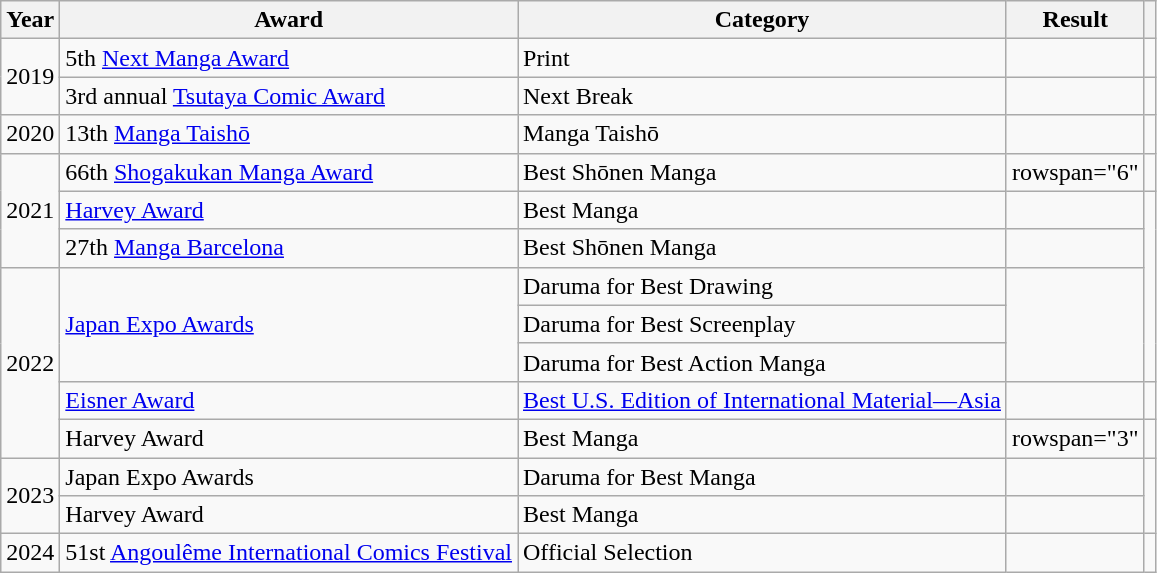<table class="wikitable plainrowheaders sortable">
<tr>
<th scope="col">Year</th>
<th scope="col">Award</th>
<th scope="col">Category</th>
<th scope="col">Result</th>
<th scope="col" class="unsortable"></th>
</tr>
<tr>
<td rowspan="2" align="center">2019</td>
<td>5th <a href='#'>Next Manga Award</a></td>
<td>Print</td>
<td></td>
<td style="text-align:center;"></td>
</tr>
<tr>
<td>3rd annual <a href='#'>Tsutaya Comic Award</a></td>
<td>Next Break</td>
<td></td>
<td style="text-align:center;"></td>
</tr>
<tr>
<td align="center">2020</td>
<td>13th <a href='#'>Manga Taishō</a></td>
<td>Manga Taishō</td>
<td></td>
<td style="text-align:center;"></td>
</tr>
<tr>
<td rowspan="3" align="center">2021</td>
<td>66th <a href='#'>Shogakukan Manga Award</a></td>
<td>Best Shōnen Manga</td>
<td>rowspan="6" </td>
<td style="text-align:center;"></td>
</tr>
<tr>
<td><a href='#'>Harvey Award</a></td>
<td>Best Manga</td>
<td style="text-align:center;"></td>
</tr>
<tr>
<td>27th <a href='#'>Manga Barcelona</a></td>
<td>Best Shōnen Manga</td>
<td style="text-align:center;"></td>
</tr>
<tr>
<td rowspan="5" align="center">2022</td>
<td rowspan="3"><a href='#'>Japan Expo Awards</a></td>
<td>Daruma for Best Drawing</td>
<td rowspan="3" style="text-align:center;"></td>
</tr>
<tr>
<td>Daruma for Best Screenplay</td>
</tr>
<tr>
<td>Daruma for Best Action Manga</td>
</tr>
<tr>
<td><a href='#'>Eisner Award</a></td>
<td><a href='#'>Best U.S. Edition of International Material—Asia</a></td>
<td></td>
<td style="text-align:center;"></td>
</tr>
<tr>
<td>Harvey Award</td>
<td>Best Manga</td>
<td>rowspan="3" </td>
<td style="text-align:center;"></td>
</tr>
<tr>
<td rowspan="2" align="center">2023</td>
<td>Japan Expo Awards</td>
<td>Daruma for Best Manga</td>
<td style="text-align:center;"></td>
</tr>
<tr>
<td>Harvey Award</td>
<td>Best Manga</td>
<td style="text-align:center;"></td>
</tr>
<tr>
<td align="center">2024</td>
<td>51st <a href='#'>Angoulême International Comics Festival</a></td>
<td>Official Selection</td>
<td></td>
<td style="text-align:center;"></td>
</tr>
</table>
